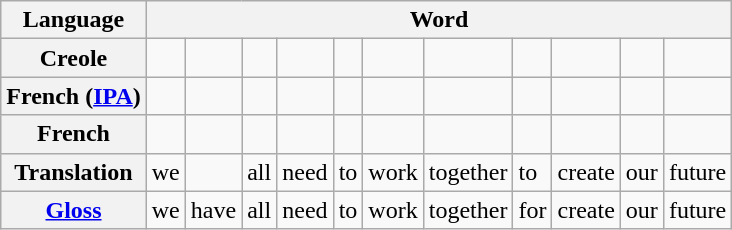<table class="wikitable">
<tr>
<th>Language</th>
<th colspan="11">Word</th>
</tr>
<tr>
<th>Creole</th>
<td></td>
<td></td>
<td></td>
<td></td>
<td></td>
<td></td>
<td></td>
<td></td>
<td></td>
<td></td>
<td></td>
</tr>
<tr>
<th>French (<a href='#'>IPA</a>)</th>
<td></td>
<td></td>
<td></td>
<td></td>
<td></td>
<td></td>
<td></td>
<td></td>
<td></td>
<td></td>
<td></td>
</tr>
<tr>
<th>French</th>
<td></td>
<td></td>
<td></td>
<td></td>
<td></td>
<td></td>
<td></td>
<td></td>
<td></td>
<td></td>
<td></td>
</tr>
<tr>
<th>Translation</th>
<td>we</td>
<td></td>
<td>all</td>
<td>need</td>
<td>to</td>
<td>work</td>
<td>together</td>
<td>to</td>
<td>create</td>
<td>our</td>
<td>future</td>
</tr>
<tr>
<th><a href='#'>Gloss</a></th>
<td>we</td>
<td>have</td>
<td>all</td>
<td>need</td>
<td>to</td>
<td>work</td>
<td>together</td>
<td>for</td>
<td>create</td>
<td>our</td>
<td>future</td>
</tr>
</table>
